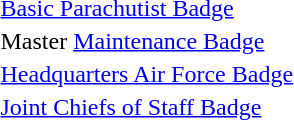<table>
<tr>
<td></td>
<td><a href='#'>Basic Parachutist Badge</a></td>
</tr>
<tr>
<td></td>
<td>Master <a href='#'>Maintenance Badge</a></td>
</tr>
<tr>
<td></td>
<td><a href='#'>Headquarters Air Force Badge</a></td>
</tr>
<tr>
<td></td>
<td><a href='#'>Joint Chiefs of Staff Badge</a></td>
</tr>
</table>
